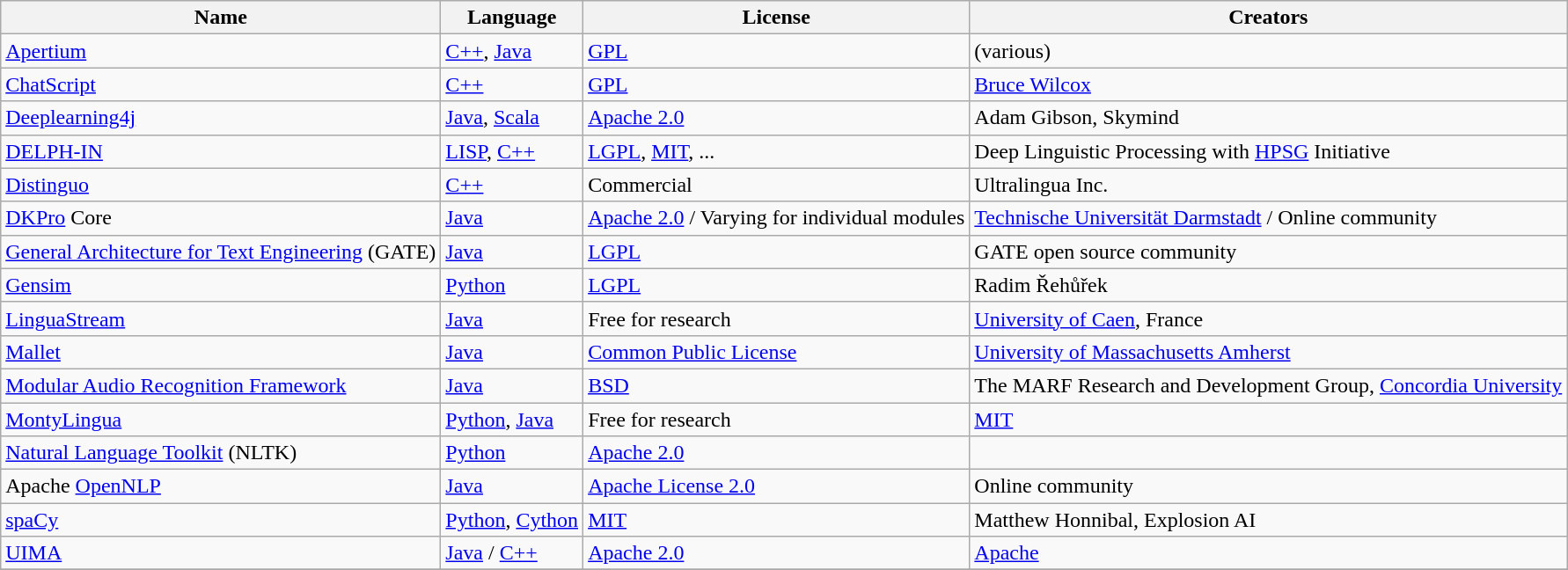<table class="wikitable sortable">
<tr>
<th>Name</th>
<th>Language</th>
<th>License</th>
<th>Creators</th>
</tr>
<tr>
<td><a href='#'>Apertium</a></td>
<td><a href='#'>C++</a>, <a href='#'>Java</a></td>
<td><a href='#'>GPL</a></td>
<td>(various)</td>
</tr>
<tr>
<td><a href='#'>ChatScript</a></td>
<td><a href='#'>C++</a></td>
<td><a href='#'>GPL</a></td>
<td><a href='#'>Bruce Wilcox</a></td>
</tr>
<tr>
<td><a href='#'>Deeplearning4j</a></td>
<td><a href='#'>Java</a>, <a href='#'>Scala</a></td>
<td><a href='#'>Apache 2.0</a></td>
<td>Adam Gibson, Skymind</td>
</tr>
<tr>
<td><a href='#'>DELPH-IN</a></td>
<td><a href='#'>LISP</a>, <a href='#'>C++</a></td>
<td><a href='#'>LGPL</a>, <a href='#'>MIT</a>, ...</td>
<td>Deep Linguistic Processing with <a href='#'>HPSG</a> Initiative</td>
</tr>
<tr>
<td><a href='#'>Distinguo</a></td>
<td><a href='#'>C++</a></td>
<td>Commercial</td>
<td>Ultralingua Inc.</td>
</tr>
<tr>
<td><a href='#'>DKPro</a> Core</td>
<td><a href='#'>Java</a></td>
<td><a href='#'>Apache 2.0</a> / Varying for individual modules</td>
<td><a href='#'>Technische Universität Darmstadt</a> / Online community</td>
</tr>
<tr>
<td><a href='#'>General Architecture for Text Engineering</a> (GATE)</td>
<td><a href='#'>Java</a></td>
<td><a href='#'>LGPL</a></td>
<td>GATE open source community</td>
</tr>
<tr>
<td><a href='#'>Gensim</a></td>
<td><a href='#'>Python</a></td>
<td><a href='#'>LGPL</a></td>
<td>Radim Řehůřek</td>
</tr>
<tr>
<td><a href='#'>LinguaStream</a></td>
<td><a href='#'>Java</a></td>
<td>Free for research</td>
<td><a href='#'>University of Caen</a>, France</td>
</tr>
<tr>
<td><a href='#'>Mallet</a></td>
<td><a href='#'>Java</a></td>
<td><a href='#'>Common Public License</a></td>
<td><a href='#'>University of Massachusetts Amherst</a></td>
</tr>
<tr>
<td><a href='#'>Modular Audio Recognition Framework</a></td>
<td><a href='#'>Java</a></td>
<td><a href='#'>BSD</a></td>
<td>The MARF Research and Development Group, <a href='#'>Concordia University</a></td>
</tr>
<tr>
<td><a href='#'>MontyLingua</a></td>
<td><a href='#'>Python</a>, <a href='#'>Java</a></td>
<td>Free for research</td>
<td><a href='#'>MIT</a></td>
</tr>
<tr>
<td><a href='#'>Natural Language Toolkit</a> (NLTK)</td>
<td><a href='#'>Python</a></td>
<td><a href='#'>Apache 2.0</a></td>
<td></td>
</tr>
<tr>
<td>Apache <a href='#'>OpenNLP</a></td>
<td><a href='#'>Java</a></td>
<td><a href='#'>Apache License 2.0</a></td>
<td>Online community</td>
</tr>
<tr>
<td><a href='#'>spaCy</a></td>
<td><a href='#'>Python</a>, <a href='#'>Cython</a></td>
<td><a href='#'>MIT</a></td>
<td>Matthew Honnibal, Explosion AI</td>
</tr>
<tr>
<td><a href='#'>UIMA</a></td>
<td><a href='#'>Java</a> / <a href='#'>C++</a></td>
<td><a href='#'>Apache 2.0</a></td>
<td><a href='#'>Apache</a></td>
</tr>
<tr>
</tr>
</table>
